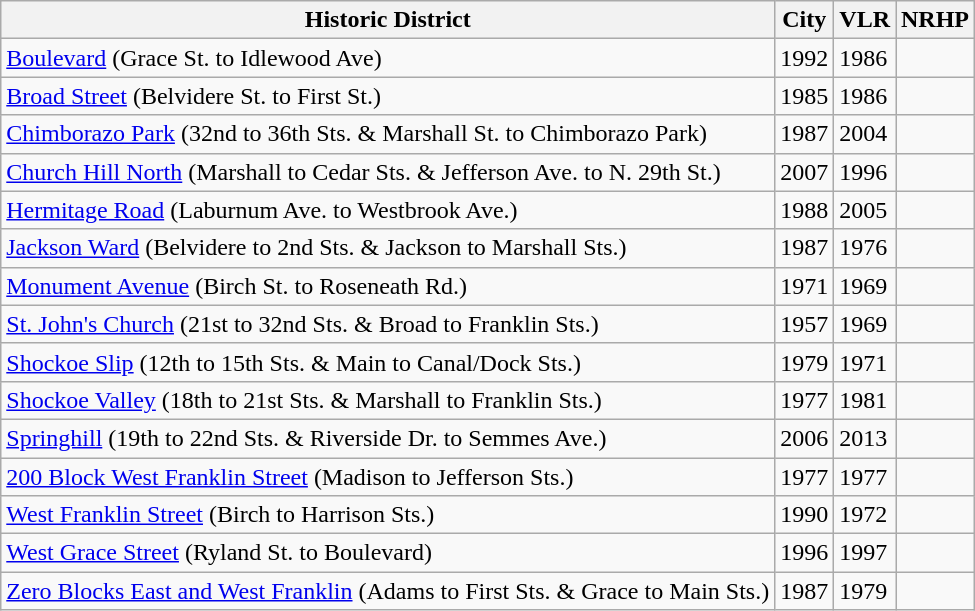<table class="wikitable">
<tr>
<th>Historic District</th>
<th>City</th>
<th>VLR</th>
<th>NRHP</th>
</tr>
<tr>
<td><a href='#'>Boulevard</a> (Grace St. to Idlewood Ave)</td>
<td>1992</td>
<td>1986</td>
<td></td>
</tr>
<tr>
<td><a href='#'>Broad Street</a> (Belvidere St. to First St.)</td>
<td>1985</td>
<td>1986</td>
<td>  </td>
</tr>
<tr>
<td><a href='#'>Chimborazo Park</a> (32nd to 36th Sts. & Marshall St. to Chimborazo Park)</td>
<td>1987</td>
<td>2004</td>
<td></td>
</tr>
<tr>
<td><a href='#'>Church Hill North</a> (Marshall to Cedar Sts. & Jefferson Ave. to N. 29th St.)</td>
<td>2007</td>
<td>1996</td>
<td> </td>
</tr>
<tr>
<td><a href='#'>Hermitage Road</a> (Laburnum Ave. to Westbrook Ave.)</td>
<td>1988</td>
<td>2005</td>
<td></td>
</tr>
<tr>
<td><a href='#'>Jackson Ward</a> (Belvidere to 2nd Sts. & Jackson to Marshall Sts.)</td>
<td>1987</td>
<td>1976</td>
<td></td>
</tr>
<tr>
<td><a href='#'>Monument Avenue</a> (Birch St. to Roseneath Rd.)</td>
<td>1971</td>
<td>1969</td>
<td></td>
</tr>
<tr>
<td><a href='#'>St. John's Church</a> (21st to 32nd Sts. & Broad to Franklin Sts.)</td>
<td>1957</td>
<td>1969</td>
<td></td>
</tr>
<tr>
<td><a href='#'>Shockoe Slip</a> (12th to 15th Sts. & Main to Canal/Dock Sts.)</td>
<td>1979</td>
<td>1971</td>
<td></td>
</tr>
<tr>
<td><a href='#'>Shockoe Valley</a> (18th to 21st Sts. & Marshall to Franklin Sts.)</td>
<td>1977</td>
<td>1981</td>
<td></td>
</tr>
<tr>
<td><a href='#'>Springhill</a> (19th to 22nd Sts. & Riverside Dr. to Semmes Ave.)</td>
<td>2006</td>
<td>2013</td>
<td></td>
</tr>
<tr>
<td><a href='#'>200 Block West Franklin Street</a> (Madison to Jefferson Sts.)</td>
<td>1977</td>
<td>1977</td>
<td></td>
</tr>
<tr>
<td><a href='#'>West Franklin Street</a> (Birch to Harrison Sts.)</td>
<td>1990</td>
<td>1972</td>
<td></td>
</tr>
<tr>
<td><a href='#'>West Grace Street</a> (Ryland St. to Boulevard)</td>
<td>1996</td>
<td>1997</td>
<td></td>
</tr>
<tr>
<td><a href='#'>Zero Blocks East and West Franklin</a> (Adams to First Sts. & Grace to Main Sts.)</td>
<td>1987</td>
<td>1979</td>
<td></td>
</tr>
</table>
